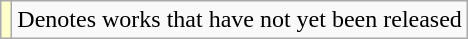<table class="wikitable">
<tr>
<td style="background:#FFFFCC;"></td>
<td>Denotes works that have not yet been released</td>
</tr>
</table>
